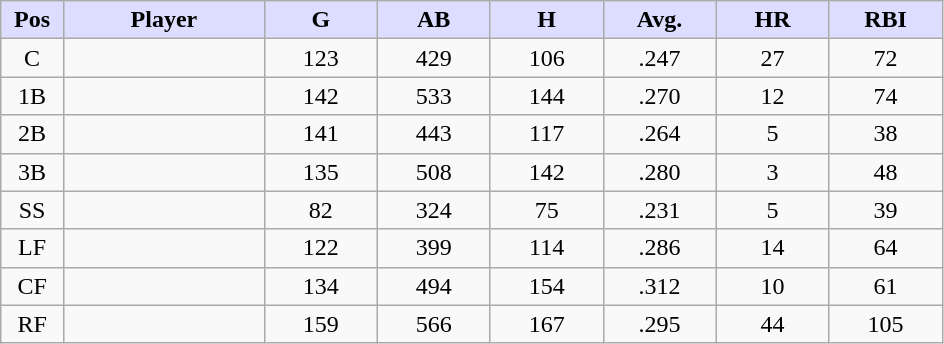<table class="wikitable sortable">
<tr>
<th style="background:#ddf; width:5%;">Pos</th>
<th style="background:#ddf; width:16%;">Player</th>
<th style="background:#ddf; width:9%;">G</th>
<th style="background:#ddf; width:9%;">AB</th>
<th style="background:#ddf; width:9%;">H</th>
<th style="background:#ddf; width:9%;">Avg.</th>
<th style="background:#ddf; width:9%;">HR</th>
<th style="background:#ddf; width:9%;">RBI</th>
</tr>
<tr style="text-align:center;">
<td>C</td>
<td></td>
<td>123</td>
<td>429</td>
<td>106</td>
<td>.247</td>
<td>27</td>
<td>72</td>
</tr>
<tr style="text-align:center;">
<td>1B</td>
<td></td>
<td>142</td>
<td>533</td>
<td>144</td>
<td>.270</td>
<td>12</td>
<td>74</td>
</tr>
<tr style="text-align:center;">
<td>2B</td>
<td></td>
<td>141</td>
<td>443</td>
<td>117</td>
<td>.264</td>
<td>5</td>
<td>38</td>
</tr>
<tr style="text-align:center;">
<td>3B</td>
<td></td>
<td>135</td>
<td>508</td>
<td>142</td>
<td>.280</td>
<td>3</td>
<td>48</td>
</tr>
<tr style="text-align:center;">
<td>SS</td>
<td></td>
<td>82</td>
<td>324</td>
<td>75</td>
<td>.231</td>
<td>5</td>
<td>39</td>
</tr>
<tr style="text-align:center;">
<td>LF</td>
<td></td>
<td>122</td>
<td>399</td>
<td>114</td>
<td>.286</td>
<td>14</td>
<td>64</td>
</tr>
<tr style="text-align:center;">
<td>CF</td>
<td></td>
<td>134</td>
<td>494</td>
<td>154</td>
<td>.312</td>
<td>10</td>
<td>61</td>
</tr>
<tr style="text-align:center;">
<td>RF</td>
<td></td>
<td>159</td>
<td>566</td>
<td>167</td>
<td>.295</td>
<td>44</td>
<td>105</td>
</tr>
</table>
